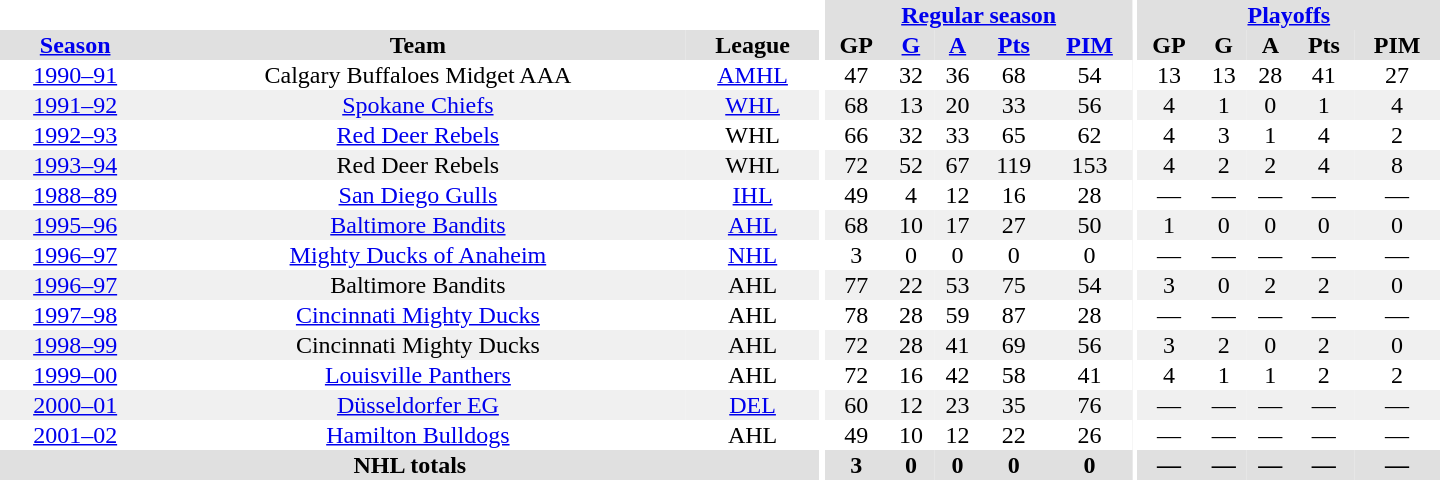<table border="0" cellpadding="1" cellspacing="0" style="text-align:center; width:60em">
<tr bgcolor="#e0e0e0">
<th colspan="3" bgcolor="#ffffff"></th>
<th rowspan="99" bgcolor="#ffffff"></th>
<th colspan="5"><a href='#'>Regular season</a></th>
<th rowspan="99" bgcolor="#ffffff"></th>
<th colspan="5"><a href='#'>Playoffs</a></th>
</tr>
<tr bgcolor="#e0e0e0">
<th><a href='#'>Season</a></th>
<th>Team</th>
<th>League</th>
<th>GP</th>
<th><a href='#'>G</a></th>
<th><a href='#'>A</a></th>
<th><a href='#'>Pts</a></th>
<th><a href='#'>PIM</a></th>
<th>GP</th>
<th>G</th>
<th>A</th>
<th>Pts</th>
<th>PIM</th>
</tr>
<tr>
<td><a href='#'>1990–91</a></td>
<td>Calgary Buffaloes Midget AAA</td>
<td><a href='#'>AMHL</a></td>
<td>47</td>
<td>32</td>
<td>36</td>
<td>68</td>
<td>54</td>
<td>13</td>
<td>13</td>
<td>28</td>
<td>41</td>
<td>27</td>
</tr>
<tr bgcolor="#f0f0f0">
<td><a href='#'>1991–92</a></td>
<td><a href='#'>Spokane Chiefs</a></td>
<td><a href='#'>WHL</a></td>
<td>68</td>
<td>13</td>
<td>20</td>
<td>33</td>
<td>56</td>
<td>4</td>
<td>1</td>
<td>0</td>
<td>1</td>
<td>4</td>
</tr>
<tr>
<td><a href='#'>1992–93</a></td>
<td><a href='#'>Red Deer Rebels</a></td>
<td>WHL</td>
<td>66</td>
<td>32</td>
<td>33</td>
<td>65</td>
<td>62</td>
<td>4</td>
<td>3</td>
<td>1</td>
<td>4</td>
<td>2</td>
</tr>
<tr bgcolor="#f0f0f0">
<td><a href='#'>1993–94</a></td>
<td>Red Deer Rebels</td>
<td>WHL</td>
<td>72</td>
<td>52</td>
<td>67</td>
<td>119</td>
<td>153</td>
<td>4</td>
<td>2</td>
<td>2</td>
<td>4</td>
<td>8</td>
</tr>
<tr>
<td><a href='#'>1988–89</a></td>
<td><a href='#'>San Diego Gulls</a></td>
<td><a href='#'>IHL</a></td>
<td>49</td>
<td>4</td>
<td>12</td>
<td>16</td>
<td>28</td>
<td>—</td>
<td>—</td>
<td>—</td>
<td>—</td>
<td>—</td>
</tr>
<tr bgcolor="#f0f0f0">
<td><a href='#'>1995–96</a></td>
<td><a href='#'>Baltimore Bandits</a></td>
<td><a href='#'>AHL</a></td>
<td>68</td>
<td>10</td>
<td>17</td>
<td>27</td>
<td>50</td>
<td>1</td>
<td>0</td>
<td>0</td>
<td>0</td>
<td>0</td>
</tr>
<tr>
<td><a href='#'>1996–97</a></td>
<td><a href='#'>Mighty Ducks of Anaheim</a></td>
<td><a href='#'>NHL</a></td>
<td>3</td>
<td>0</td>
<td>0</td>
<td>0</td>
<td>0</td>
<td>—</td>
<td>—</td>
<td>—</td>
<td>—</td>
<td>—</td>
</tr>
<tr bgcolor="#f0f0f0">
<td><a href='#'>1996–97</a></td>
<td>Baltimore Bandits</td>
<td>AHL</td>
<td>77</td>
<td>22</td>
<td>53</td>
<td>75</td>
<td>54</td>
<td>3</td>
<td>0</td>
<td>2</td>
<td>2</td>
<td>0</td>
</tr>
<tr>
<td><a href='#'>1997–98</a></td>
<td><a href='#'>Cincinnati Mighty Ducks</a></td>
<td>AHL</td>
<td>78</td>
<td>28</td>
<td>59</td>
<td>87</td>
<td>28</td>
<td>—</td>
<td>—</td>
<td>—</td>
<td>—</td>
<td>—</td>
</tr>
<tr bgcolor="#f0f0f0">
<td><a href='#'>1998–99</a></td>
<td>Cincinnati Mighty Ducks</td>
<td>AHL</td>
<td>72</td>
<td>28</td>
<td>41</td>
<td>69</td>
<td>56</td>
<td>3</td>
<td>2</td>
<td>0</td>
<td>2</td>
<td>0</td>
</tr>
<tr>
<td><a href='#'>1999–00</a></td>
<td><a href='#'>Louisville Panthers</a></td>
<td>AHL</td>
<td>72</td>
<td>16</td>
<td>42</td>
<td>58</td>
<td>41</td>
<td>4</td>
<td>1</td>
<td>1</td>
<td>2</td>
<td>2</td>
</tr>
<tr bgcolor="#f0f0f0">
<td><a href='#'>2000–01</a></td>
<td><a href='#'>Düsseldorfer EG</a></td>
<td><a href='#'>DEL</a></td>
<td>60</td>
<td>12</td>
<td>23</td>
<td>35</td>
<td>76</td>
<td>—</td>
<td>—</td>
<td>—</td>
<td>—</td>
<td>—</td>
</tr>
<tr>
<td><a href='#'>2001–02</a></td>
<td><a href='#'>Hamilton Bulldogs</a></td>
<td>AHL</td>
<td>49</td>
<td>10</td>
<td>12</td>
<td>22</td>
<td>26</td>
<td>—</td>
<td>—</td>
<td>—</td>
<td>—</td>
<td>—</td>
</tr>
<tr>
</tr>
<tr ALIGN="center" bgcolor="#e0e0e0">
<th colspan="3">NHL totals</th>
<th ALIGN="center">3</th>
<th ALIGN="center">0</th>
<th ALIGN="center">0</th>
<th ALIGN="center">0</th>
<th ALIGN="center">0</th>
<th ALIGN="center">—</th>
<th ALIGN="center">—</th>
<th ALIGN="center">—</th>
<th ALIGN="center">—</th>
<th ALIGN="center">—</th>
</tr>
</table>
